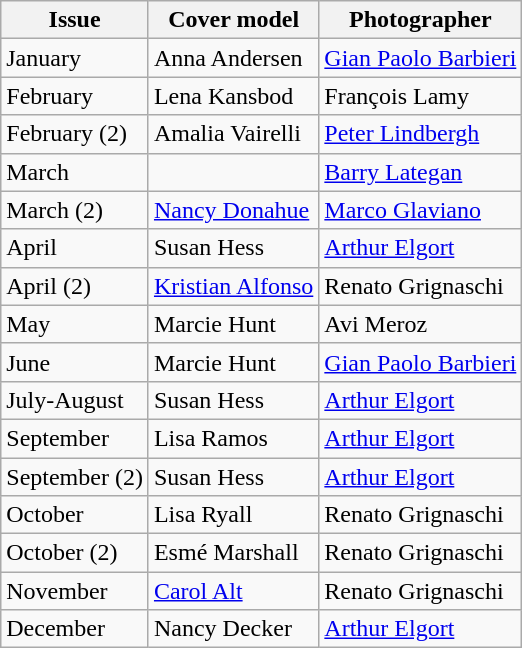<table class="sortable wikitable">
<tr>
<th>Issue</th>
<th>Cover model</th>
<th>Photographer</th>
</tr>
<tr>
<td>January</td>
<td>Anna Andersen</td>
<td><a href='#'>Gian Paolo Barbieri</a></td>
</tr>
<tr>
<td>February</td>
<td>Lena Kansbod</td>
<td>François Lamy</td>
</tr>
<tr>
<td>February (2)</td>
<td>Amalia Vairelli</td>
<td><a href='#'>Peter Lindbergh</a></td>
</tr>
<tr>
<td>March</td>
<td></td>
<td><a href='#'>Barry Lategan</a></td>
</tr>
<tr>
<td>March (2)</td>
<td><a href='#'>Nancy Donahue</a></td>
<td><a href='#'>Marco Glaviano</a></td>
</tr>
<tr>
<td>April</td>
<td>Susan Hess</td>
<td><a href='#'>Arthur Elgort</a></td>
</tr>
<tr>
<td>April (2)</td>
<td><a href='#'>Kristian Alfonso</a></td>
<td>Renato Grignaschi</td>
</tr>
<tr>
<td>May</td>
<td>Marcie Hunt</td>
<td>Avi Meroz</td>
</tr>
<tr>
<td>June</td>
<td>Marcie Hunt</td>
<td><a href='#'>Gian Paolo Barbieri</a></td>
</tr>
<tr>
<td>July-August</td>
<td>Susan Hess</td>
<td><a href='#'>Arthur Elgort</a></td>
</tr>
<tr>
<td>September</td>
<td>Lisa Ramos</td>
<td><a href='#'>Arthur Elgort</a></td>
</tr>
<tr>
<td>September (2)</td>
<td>Susan Hess</td>
<td><a href='#'>Arthur Elgort</a></td>
</tr>
<tr>
<td>October</td>
<td>Lisa Ryall</td>
<td>Renato Grignaschi</td>
</tr>
<tr>
<td>October (2)</td>
<td>Esmé Marshall</td>
<td>Renato Grignaschi</td>
</tr>
<tr>
<td>November</td>
<td><a href='#'>Carol Alt</a></td>
<td>Renato Grignaschi</td>
</tr>
<tr>
<td>December</td>
<td>Nancy Decker</td>
<td><a href='#'>Arthur Elgort</a></td>
</tr>
</table>
